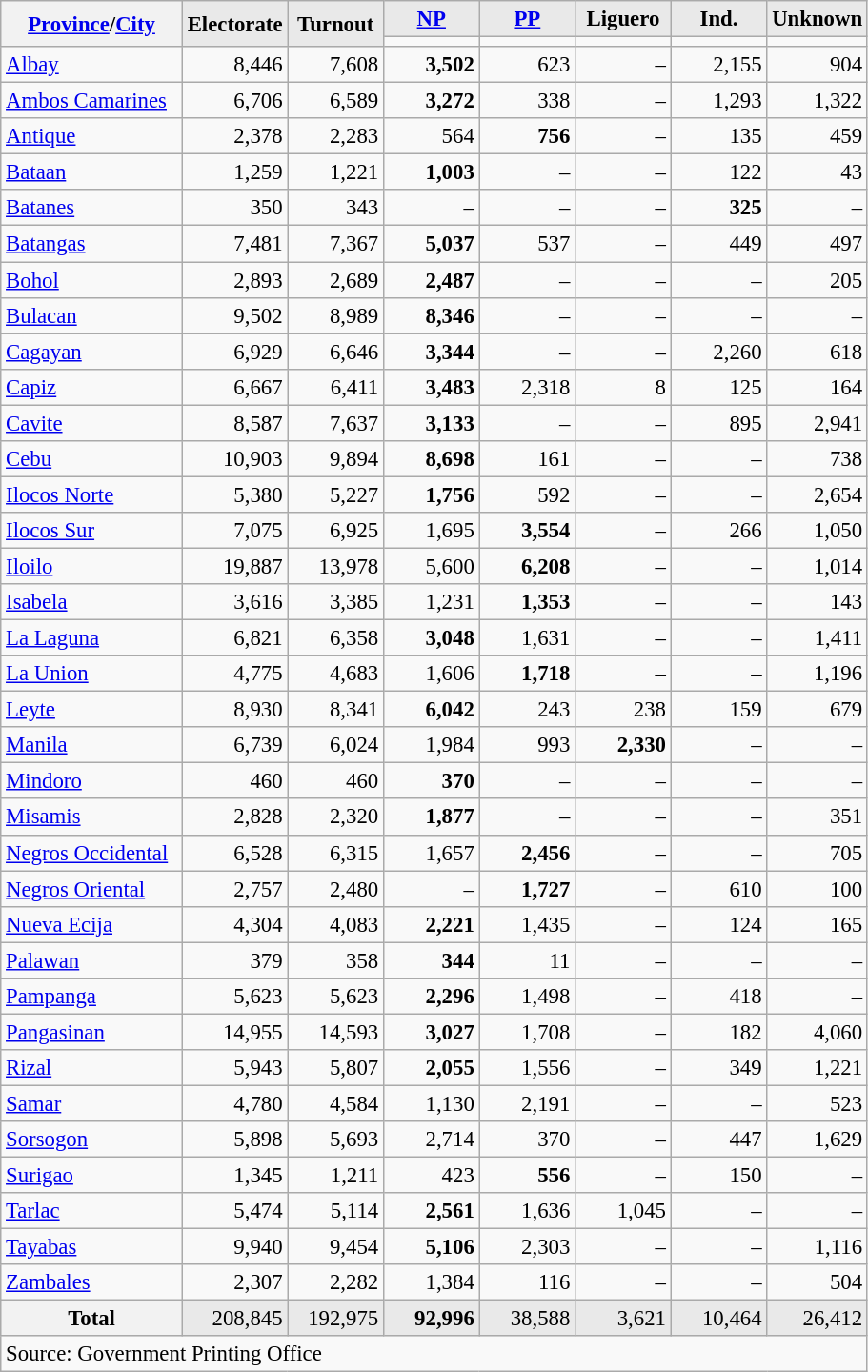<table class="wikitable" style="text-align:right; font-size:95%">
<tr>
<th rowspan="2" align="left" width="120px"><a href='#'>Province</a>/<a href='#'>City</a></th>
<th rowspan="2" align="center" width="60px" style="background: #E9E9E9">Electorate</th>
<th rowspan="2" align="center" width="60px" style="background: #E9E9E9">Turnout</th>
<th align="center" width="60px" style="background: #E9E9E9"><a href='#'>NP</a></th>
<th align="center" width="60px" style="background: #E9E9E9"><a href='#'>PP</a></th>
<th align="center" width="60px" style="background: #E9E9E9">Liguero</th>
<th align="center" width="60px" style="background: #E9E9E9">Ind.</th>
<th align="center" width="60px" style="background: #E9E9E9">Unknown</th>
</tr>
<tr>
<td></td>
<td></td>
<td></td>
<td></td>
<td></td>
</tr>
<tr>
<td align="left"><a href='#'>Albay</a></td>
<td>8,446</td>
<td>7,608</td>
<td><strong>3,502</strong></td>
<td>623</td>
<td>–</td>
<td>2,155</td>
<td>904</td>
</tr>
<tr>
<td align="left"><a href='#'>Ambos Camarines</a></td>
<td>6,706</td>
<td>6,589</td>
<td><strong>3,272</strong></td>
<td>338</td>
<td>–</td>
<td>1,293</td>
<td>1,322</td>
</tr>
<tr>
<td align="left"><a href='#'>Antique</a></td>
<td>2,378</td>
<td>2,283</td>
<td>564</td>
<td><strong>756</strong></td>
<td>–</td>
<td>135</td>
<td>459</td>
</tr>
<tr>
<td align="left"><a href='#'>Bataan</a></td>
<td>1,259</td>
<td>1,221</td>
<td><strong>1,003</strong></td>
<td>–</td>
<td>–</td>
<td>122</td>
<td>43</td>
</tr>
<tr>
<td align="left"><a href='#'>Batanes</a></td>
<td>350</td>
<td>343</td>
<td>–</td>
<td>–</td>
<td>–</td>
<td><strong>325</strong></td>
<td>–</td>
</tr>
<tr>
<td align="left"><a href='#'>Batangas</a></td>
<td>7,481</td>
<td>7,367</td>
<td><strong>5,037</strong></td>
<td>537</td>
<td>–</td>
<td>449</td>
<td>497</td>
</tr>
<tr>
<td align="left"><a href='#'>Bohol</a></td>
<td>2,893</td>
<td>2,689</td>
<td><strong>2,487</strong></td>
<td>–</td>
<td>–</td>
<td>–</td>
<td>205</td>
</tr>
<tr>
<td align="left"><a href='#'>Bulacan</a></td>
<td>9,502</td>
<td>8,989</td>
<td><strong>8,346</strong></td>
<td>–</td>
<td>–</td>
<td>–</td>
<td>–</td>
</tr>
<tr>
<td align="left"><a href='#'>Cagayan</a></td>
<td>6,929</td>
<td>6,646</td>
<td><strong>3,344</strong></td>
<td>–</td>
<td>–</td>
<td>2,260</td>
<td>618</td>
</tr>
<tr>
<td align="left"><a href='#'>Capiz</a></td>
<td>6,667</td>
<td>6,411</td>
<td><strong>3,483</strong></td>
<td>2,318</td>
<td>8</td>
<td>125</td>
<td>164</td>
</tr>
<tr>
<td align="left"><a href='#'>Cavite</a></td>
<td>8,587</td>
<td>7,637</td>
<td><strong>3,133</strong></td>
<td>–</td>
<td>–</td>
<td>895</td>
<td>2,941</td>
</tr>
<tr>
<td align="left"><a href='#'>Cebu</a></td>
<td>10,903</td>
<td>9,894</td>
<td><strong>8,698</strong></td>
<td>161</td>
<td>–</td>
<td>–</td>
<td>738</td>
</tr>
<tr>
<td align="left"><a href='#'>Ilocos Norte</a></td>
<td>5,380</td>
<td>5,227</td>
<td><strong>1,756</strong></td>
<td>592</td>
<td>–</td>
<td>–</td>
<td>2,654</td>
</tr>
<tr>
<td align="left"><a href='#'>Ilocos Sur</a></td>
<td>7,075</td>
<td>6,925</td>
<td>1,695</td>
<td><strong>3,554</strong></td>
<td>–</td>
<td>266</td>
<td>1,050</td>
</tr>
<tr>
<td align="left"><a href='#'>Iloilo</a></td>
<td>19,887</td>
<td>13,978</td>
<td>5,600</td>
<td><strong>6,208</strong></td>
<td>–</td>
<td>–</td>
<td>1,014</td>
</tr>
<tr>
<td align="left"><a href='#'>Isabela</a></td>
<td>3,616</td>
<td>3,385</td>
<td>1,231</td>
<td><strong>1,353</strong></td>
<td>–</td>
<td>–</td>
<td>143</td>
</tr>
<tr>
<td align="left"><a href='#'>La Laguna</a></td>
<td>6,821</td>
<td>6,358</td>
<td><strong>3,048</strong></td>
<td>1,631</td>
<td>–</td>
<td>–</td>
<td>1,411</td>
</tr>
<tr>
<td align="left"><a href='#'>La Union</a></td>
<td>4,775</td>
<td>4,683</td>
<td>1,606</td>
<td><strong>1,718</strong></td>
<td>–</td>
<td>–</td>
<td>1,196</td>
</tr>
<tr>
<td align="left"><a href='#'>Leyte</a></td>
<td>8,930</td>
<td>8,341</td>
<td><strong>6,042</strong></td>
<td>243</td>
<td>238</td>
<td>159</td>
<td>679</td>
</tr>
<tr>
<td align="left"><a href='#'>Manila</a></td>
<td>6,739</td>
<td>6,024</td>
<td>1,984</td>
<td>993</td>
<td><strong>2,330</strong></td>
<td>–</td>
<td>–</td>
</tr>
<tr>
<td align="left"><a href='#'>Mindoro</a></td>
<td>460</td>
<td>460</td>
<td><strong>370</strong></td>
<td>–</td>
<td>–</td>
<td>–</td>
<td>–</td>
</tr>
<tr>
<td align="left"><a href='#'>Misamis</a></td>
<td>2,828</td>
<td>2,320</td>
<td><strong>1,877</strong></td>
<td>–</td>
<td>–</td>
<td>–</td>
<td>351</td>
</tr>
<tr>
<td align="left"><a href='#'>Negros Occidental</a></td>
<td>6,528</td>
<td>6,315</td>
<td>1,657</td>
<td><strong>2,456</strong></td>
<td>–</td>
<td>–</td>
<td>705</td>
</tr>
<tr>
<td align="left"><a href='#'>Negros Oriental</a></td>
<td>2,757</td>
<td>2,480</td>
<td>–</td>
<td><strong>1,727</strong></td>
<td>–</td>
<td>610</td>
<td>100</td>
</tr>
<tr>
<td align="left"><a href='#'>Nueva Ecija</a></td>
<td>4,304</td>
<td>4,083</td>
<td><strong>2,221</strong></td>
<td>1,435</td>
<td>–</td>
<td>124</td>
<td>165</td>
</tr>
<tr>
<td align="left"><a href='#'>Palawan</a></td>
<td>379</td>
<td>358</td>
<td><strong>344</strong></td>
<td>11</td>
<td>–</td>
<td>–</td>
<td>–</td>
</tr>
<tr>
<td align="left"><a href='#'>Pampanga</a></td>
<td>5,623</td>
<td>5,623</td>
<td><strong>2,296</strong></td>
<td>1,498</td>
<td>–</td>
<td>418</td>
<td>–</td>
</tr>
<tr>
<td align="left"><a href='#'>Pangasinan</a></td>
<td>14,955</td>
<td>14,593</td>
<td><strong>3,027</strong></td>
<td>1,708</td>
<td>–</td>
<td>182</td>
<td>4,060</td>
</tr>
<tr>
<td align="left"><a href='#'>Rizal</a></td>
<td>5,943</td>
<td>5,807</td>
<td><strong>2,055</strong></td>
<td>1,556</td>
<td>–</td>
<td>349</td>
<td>1,221</td>
</tr>
<tr>
<td align="left"><a href='#'>Samar</a></td>
<td>4,780</td>
<td>4,584</td>
<td>1,130</td>
<td>2,191</td>
<td>–</td>
<td>–</td>
<td>523</td>
</tr>
<tr>
<td align="left"><a href='#'>Sorsogon</a></td>
<td>5,898</td>
<td>5,693</td>
<td>2,714</td>
<td>370</td>
<td>–</td>
<td>447</td>
<td>1,629</td>
</tr>
<tr>
<td align="left"><a href='#'>Surigao</a></td>
<td>1,345</td>
<td>1,211</td>
<td>423</td>
<td><strong>556</strong></td>
<td>–</td>
<td>150</td>
<td>–</td>
</tr>
<tr>
<td align="left"><a href='#'>Tarlac</a></td>
<td>5,474</td>
<td>5,114</td>
<td><strong>2,561</strong></td>
<td>1,636</td>
<td>1,045</td>
<td>–</td>
<td>–</td>
</tr>
<tr>
<td align="left"><a href='#'>Tayabas</a></td>
<td>9,940</td>
<td>9,454</td>
<td><strong>5,106</strong></td>
<td>2,303</td>
<td>–</td>
<td>–</td>
<td>1,116</td>
</tr>
<tr>
<td align="left"><a href='#'>Zambales</a></td>
<td>2,307</td>
<td>2,282</td>
<td>1,384</td>
<td>116</td>
<td>–</td>
<td>–</td>
<td>504</td>
</tr>
<tr style="background:#E9E9E9">
<th align="center"><strong>Total</strong></th>
<td>208,845</td>
<td>192,975</td>
<td><strong>92,996</strong></td>
<td>38,588</td>
<td>3,621</td>
<td>10,464</td>
<td>26,412</td>
</tr>
<tr>
<td colspan="8" align="left">Source: Government Printing Office</td>
</tr>
</table>
